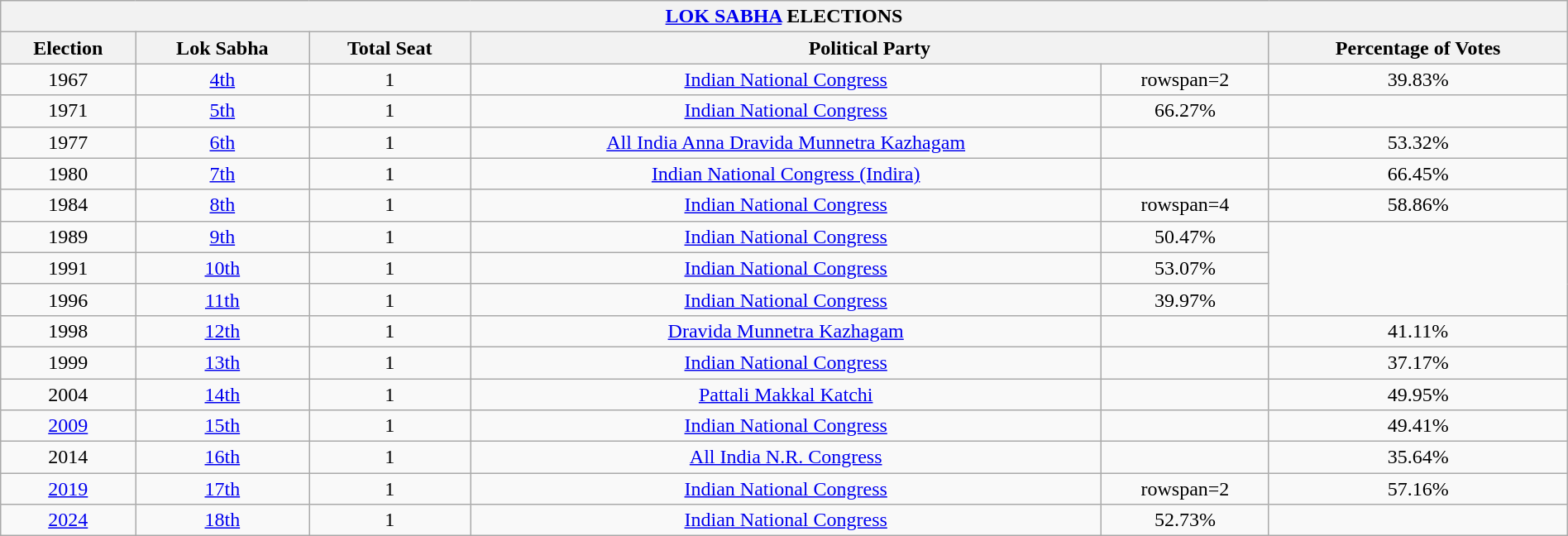<table class="wikitable" style="width:100%; text-align:center">
<tr>
<th colspan=8><strong><a href='#'>LOK SABHA</a> ELECTIONS</strong></th>
</tr>
<tr>
<th>Election</th>
<th>Lok Sabha</th>
<th>Total Seat</th>
<th colspan=2>Political Party</th>
<th>Percentage of Votes</th>
</tr>
<tr>
<td>1967</td>
<td><a href='#'>4th</a></td>
<td>1</td>
<td><a href='#'>Indian National Congress</a></td>
<td>rowspan=2 </td>
<td>39.83%</td>
</tr>
<tr>
<td>1971</td>
<td><a href='#'>5th</a></td>
<td>1</td>
<td><a href='#'>Indian National Congress</a></td>
<td>66.27%</td>
</tr>
<tr>
<td>1977</td>
<td><a href='#'>6th</a></td>
<td>1</td>
<td><a href='#'>All India Anna Dravida Munnetra Kazhagam</a></td>
<td></td>
<td>53.32%</td>
</tr>
<tr>
<td>1980</td>
<td><a href='#'>7th</a></td>
<td>1</td>
<td><a href='#'>Indian National Congress (Indira)</a></td>
<td></td>
<td>66.45%</td>
</tr>
<tr>
<td>1984</td>
<td><a href='#'>8th</a></td>
<td>1</td>
<td><a href='#'>Indian National Congress</a></td>
<td>rowspan=4 </td>
<td>58.86%</td>
</tr>
<tr>
<td>1989</td>
<td><a href='#'>9th</a></td>
<td>1</td>
<td><a href='#'>Indian National Congress</a></td>
<td>50.47%</td>
</tr>
<tr>
<td>1991</td>
<td><a href='#'>10th</a></td>
<td>1</td>
<td><a href='#'>Indian National Congress</a></td>
<td>53.07%</td>
</tr>
<tr>
<td>1996</td>
<td><a href='#'>11th</a></td>
<td>1</td>
<td><a href='#'>Indian National Congress</a></td>
<td>39.97%</td>
</tr>
<tr>
<td>1998</td>
<td><a href='#'>12th</a></td>
<td>1</td>
<td><a href='#'>Dravida Munnetra Kazhagam</a></td>
<td></td>
<td>41.11%</td>
</tr>
<tr>
<td>1999</td>
<td><a href='#'>13th</a></td>
<td>1</td>
<td><a href='#'>Indian National Congress</a></td>
<td></td>
<td>37.17%</td>
</tr>
<tr>
<td>2004</td>
<td><a href='#'>14th</a></td>
<td>1</td>
<td><a href='#'>Pattali Makkal Katchi</a></td>
<td></td>
<td>49.95%</td>
</tr>
<tr>
<td><a href='#'>2009</a></td>
<td><a href='#'>15th</a></td>
<td>1</td>
<td><a href='#'>Indian National Congress</a></td>
<td></td>
<td>49.41%</td>
</tr>
<tr>
<td>2014</td>
<td><a href='#'>16th</a></td>
<td>1</td>
<td><a href='#'>All India N.R. Congress</a></td>
<td></td>
<td>35.64%</td>
</tr>
<tr>
<td><a href='#'>2019</a></td>
<td><a href='#'>17th</a></td>
<td>1</td>
<td><a href='#'>Indian National Congress</a></td>
<td>rowspan=2 </td>
<td>57.16%</td>
</tr>
<tr>
<td><a href='#'>2024</a></td>
<td><a href='#'>18th</a></td>
<td>1</td>
<td><a href='#'>Indian National Congress</a></td>
<td>52.73%</td>
</tr>
</table>
